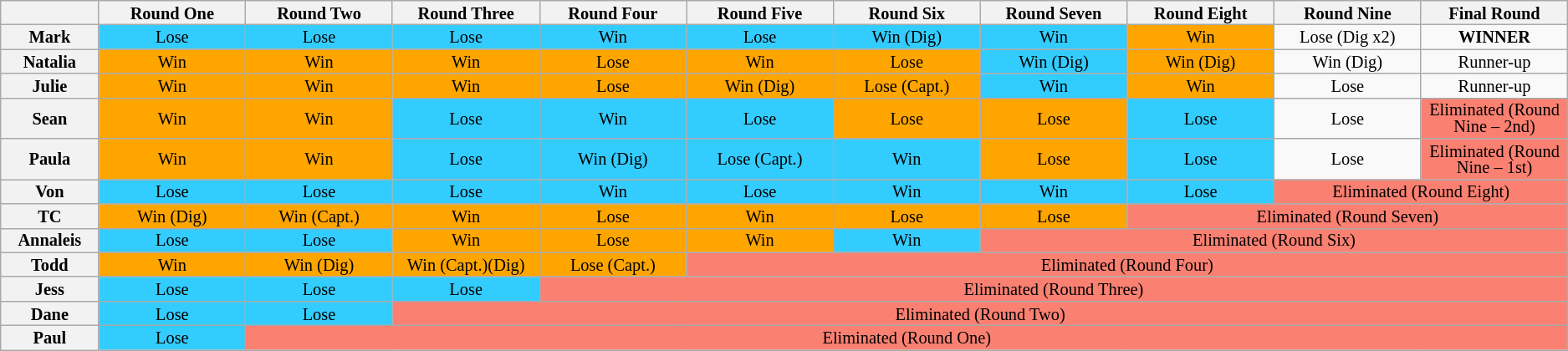<table class="wikitable" style="text-align:center; font-size:85%; line-height:13px;">
<tr>
<th style="width: 3%;"></th>
<th style="width: 6%;">Round One</th>
<th style="width: 6%;">Round Two</th>
<th style="width: 6%;">Round Three</th>
<th style="width: 6%;">Round Four</th>
<th style="width: 6%;">Round Five</th>
<th style="width: 6%;">Round Six</th>
<th style="width: 6%;">Round Seven</th>
<th style="width: 6%;">Round Eight</th>
<th style="width: 6%;">Round Nine</th>
<th style="width: 6%;">Final Round</th>
</tr>
<tr>
<th>Mark</th>
<td style="background:#33CCFF; text-align:center">Lose</td>
<td style="background:#33CCFF; text-align:center">Lose</td>
<td style="background:#33CCFF; text-align:center">Lose</td>
<td style="background:#33CCFF; text-align:center">Win</td>
<td style="background:#33CCFF; text-align:center">Lose</td>
<td style="background:#33CCFF; text-align:center">Win (Dig)</td>
<td style="background:#33CCFF; text-align:center" (Capt.)>Win</td>
<td style="background:orange; text-align:center">Win</td>
<td>Lose (Dig x2)</td>
<td><strong>WINNER</strong></td>
</tr>
<tr>
<th>Natalia</th>
<td style="background:orange; text-align:center">Win</td>
<td style="background:orange; text-align:center">Win</td>
<td style="background:orange; text-align:center">Win</td>
<td style="background:orange; text-align:center">Lose</td>
<td style="background:orange; text-align:center">Win</td>
<td style="background:orange; text-align:center">Lose</td>
<td style="background:#33CCFF; text-align:center">Win (Dig)</td>
<td style="background:orange; text-align:center">Win (Dig)</td>
<td>Win (Dig)</td>
<td>Runner-up</td>
</tr>
<tr x>
<th>Julie</th>
<td style="background:orange; text-align:center">Win</td>
<td style="background: orange; text-align:center">Win</td>
<td style="background:orange; text-align:center">Win</td>
<td style="background:orange; text-align:center">Lose</td>
<td style="background:Orange; text-align:center">Win (Dig)</td>
<td style="background:orange; text-align:center">Lose (Capt.)</td>
<td style="background:#33CCFF; text-align:center">Win</td>
<td style="background:orange; text-align:center">Win</td>
<td>Lose</td>
<td>Runner-up</td>
</tr>
<tr>
<th>Sean</th>
<td style="background:orange; text-align:center">Win</td>
<td style="background:orange; text-align:center">Win</td>
<td style="background:#33CCFF; text-align:center">Lose</td>
<td style="background:#33CCFF; text-align:center">Win</td>
<td style="background:#33CCFF; text-align:center">Lose</td>
<td style="background:orange; text-align:center">Lose</td>
<td style="background:orange; text-align:center">Lose</td>
<td style="background:#33CCFF; text-align:center">Lose</td>
<td>Lose</td>
<td style="background:#FA8072; text-align:center" colspan="2">Eliminated (Round Nine – 2nd)</td>
</tr>
<tr>
<th>Paula</th>
<td style="background:orange; text-align:center">Win</td>
<td style="background:orange; text-align:center">Win</td>
<td style="background:#33CCFF; text-align:center">Lose</td>
<td style="background:#33CCFF; text-align:center">Win (Dig)</td>
<td style="background:#33CCFF; text-align:center">Lose (Capt.)</td>
<td style="background:#33CCFF; text-align:center">Win</td>
<td style="background:orange; text-align:center">Lose</td>
<td style="background:#33CCFF; text-align:center">Lose</td>
<td>Lose</td>
<td style="background:#FA8072; text-align:center" colspan="2">Eliminated (Round Nine – 1st)</td>
</tr>
<tr>
<th>Von</th>
<td style="background:#33CCFF; text-align:center">Lose</td>
<td style="background:#33CCFF; text-align:center">Lose</td>
<td style="background:#33CCFF; text-align:center">Lose</td>
<td style="background:#33CCFF; text-align:center">Win</td>
<td style="background:#33CCFF; text-align:center">Lose</td>
<td style="background:#33CCFF; text-align:center">Win</td>
<td style="background:#33CCFF; text-align:center">Win</td>
<td style="background:#33CCFF; text-align:center">Lose</td>
<td style="background:#FA8072; text-align:center" colspan="3">Eliminated (Round Eight)</td>
</tr>
<tr>
<th>TC</th>
<td style="background:Orange; text-align:center">Win (Dig)</td>
<td style="background:orange; text-align:center">Win (Capt.)</td>
<td style="background:orange; text-align:center">Win</td>
<td style="background:orange; text-align:center">Lose</td>
<td style="background:orange; text-align:center">Win</td>
<td style="background:orange; text-align:center">Lose</td>
<td style="background:orange; text-align:center">Lose</td>
<td style="background:#FA8072; text-align:center" colspan="4">Eliminated (Round Seven)</td>
</tr>
<tr>
<th>Annaleis</th>
<td style="background: #33CCFF; text-align:center">Lose</td>
<td style="background: #33CCFF; text-align:center">Lose</td>
<td style="background:orange; text-align:center">Win</td>
<td style="background:orange; text-align:center">Lose</td>
<td style="background:orange; text-align:center">Win</td>
<td style="background:#33CCFF; text-align:center">Win</td>
<td style="background:#FA8072; text-align:center" colspan="5">Eliminated (Round Six)</td>
</tr>
<tr>
<th>Todd</th>
<td style="background:orange; text-align:center">Win</td>
<td style="background:Orange; text-align:center">Win (Dig)</td>
<td style="background:Orange; text-align:center">Win (Capt.)(Dig)</td>
<td style="background:orange; text-align:center">Lose (Capt.)</td>
<td style="background:#FA8072; text-align:center" colspan="7">Eliminated (Round Four)</td>
</tr>
<tr>
<th>Jess</th>
<td style="background: #33CCFF; text-align:center">Lose</td>
<td style="background: #33CCFF; text-align:center">Lose</td>
<td style="background: #33CCFF; text-align:center">Lose</td>
<td style="background:#FA8072; text-align:center" colspan="8">Eliminated (Round Three)</td>
</tr>
<tr>
<th>Dane</th>
<td style="background: #33CCFF; text-align:center">Lose</td>
<td style="background: #33CCFF; text-align:center">Lose</td>
<td style="background:#FA8072; text-align:center" colspan="9">Eliminated (Round Two)</td>
</tr>
<tr>
<th>Paul</th>
<td style="background:#33CCFF; text-align:center">Lose</td>
<td style="background:#FA8072; text-align:center" colspan="10">Eliminated (Round One)</td>
</tr>
</table>
